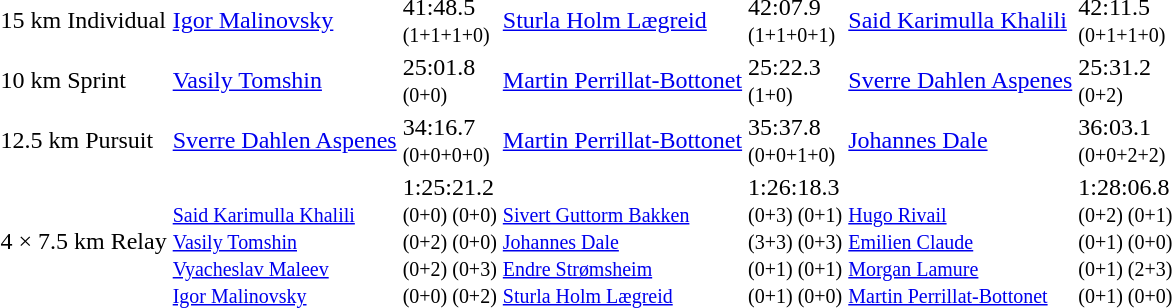<table>
<tr>
<td>15 km Individual<br><em></em></td>
<td><a href='#'>Igor Malinovsky</a><br><small></small></td>
<td>41:48.5<br><small>(1+1+1+0)</small></td>
<td><a href='#'>Sturla Holm Lægreid</a><br><small></small></td>
<td>42:07.9<br><small>(1+1+0+1)</small></td>
<td><a href='#'>Said Karimulla Khalili</a><br><small></small></td>
<td>42:11.5<br><small>(0+1+1+0)</small></td>
</tr>
<tr>
<td>10 km Sprint<br><em></em></td>
<td><a href='#'>Vasily Tomshin</a><br><small></small></td>
<td>25:01.8<br><small>(0+0)</small></td>
<td><a href='#'>Martin Perrillat-Bottonet</a><br><small></small></td>
<td>25:22.3<br><small>(1+0)</small></td>
<td><a href='#'>Sverre Dahlen Aspenes</a><br><small></small></td>
<td>25:31.2<br><small>(0+2)</small></td>
</tr>
<tr>
<td>12.5 km Pursuit<br><em></em></td>
<td><a href='#'>Sverre Dahlen Aspenes</a><br><small></small></td>
<td>34:16.7<br><small>(0+0+0+0)</small></td>
<td><a href='#'>Martin Perrillat-Bottonet</a><br><small></small></td>
<td>35:37.8<br><small>(0+0+1+0)</small></td>
<td><a href='#'>Johannes Dale</a><br><small></small></td>
<td>36:03.1<br><small>(0+0+2+2)</small></td>
</tr>
<tr>
<td>4 × 7.5 km Relay<br><em></em></td>
<td><br><small><a href='#'>Said Karimulla Khalili</a><br><a href='#'>Vasily Tomshin</a><br><a href='#'>Vyacheslav Maleev</a><br><a href='#'>Igor Malinovsky</a></small></td>
<td>1:25:21.2<br><small>(0+0) (0+0)<br>(0+2) (0+0)<br>(0+2) (0+3)<br>(0+0) (0+2)</small></td>
<td><br><small><a href='#'>Sivert Guttorm Bakken</a><br><a href='#'>Johannes Dale</a><br><a href='#'>Endre Strømsheim</a><br><a href='#'>Sturla Holm Lægreid</a></small></td>
<td>1:26:18.3<br><small>(0+3) (0+1)<br>(3+3) (0+3)<br>(0+1) (0+1)<br>(0+1) (0+0)</small></td>
<td><br><small><a href='#'>Hugo Rivail</a><br><a href='#'>Emilien Claude</a><br><a href='#'>Morgan Lamure</a><br><a href='#'>Martin Perrillat-Bottonet</a></small></td>
<td>1:28:06.8<br><small>(0+2) (0+1)<br>(0+1) (0+0)<br>(0+1) (2+3)<br>(0+1) (0+0)</small></td>
</tr>
</table>
